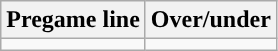<table class="wikitable">
<tr align="center">
<th>Pregame line</th>
<th>Over/under</th>
</tr>
<tr align="center">
<td></td>
<td></td>
</tr>
</table>
